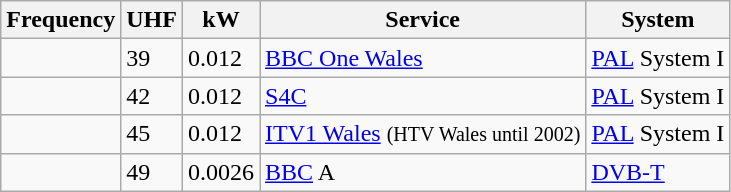<table class="wikitable sortable">
<tr>
<th>Frequency</th>
<th>UHF</th>
<th>kW</th>
<th>Service</th>
<th>System</th>
</tr>
<tr>
<td></td>
<td>39</td>
<td>0.012</td>
<td><a href='#'>BBC One Wales</a></td>
<td><a href='#'>PAL</a> System I</td>
</tr>
<tr>
<td></td>
<td>42</td>
<td>0.012</td>
<td><a href='#'>S4C</a></td>
<td><a href='#'>PAL</a> System I</td>
</tr>
<tr>
<td></td>
<td>45</td>
<td>0.012</td>
<td><a href='#'>ITV1 Wales</a> <small>(HTV Wales until 2002)</small></td>
<td><a href='#'>PAL</a> System I</td>
</tr>
<tr>
<td></td>
<td>49</td>
<td>0.0026</td>
<td><a href='#'>BBC</a> A</td>
<td><a href='#'>DVB-T</a></td>
</tr>
</table>
